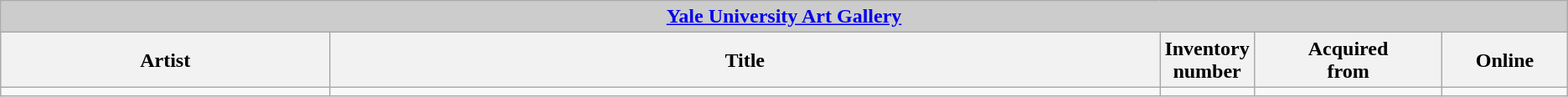<table class="wikitable">
<tr>
<td colspan="5" align="center" bgcolor="#CCCCCC"><strong><a href='#'>Yale University Art Gallery</a></strong></td>
</tr>
<tr>
<th width="21%">Artist</th>
<th width="53%">Title</th>
<th width="6%">Inventory<br>number</th>
<th width="12%">Acquired<br>from</th>
<th>Online<br></th>
</tr>
<tr>
<td align="left"></td>
<td align="center"></td>
<td align="right"></td>
<td align="center"></td>
<td align="right"></td>
</tr>
</table>
